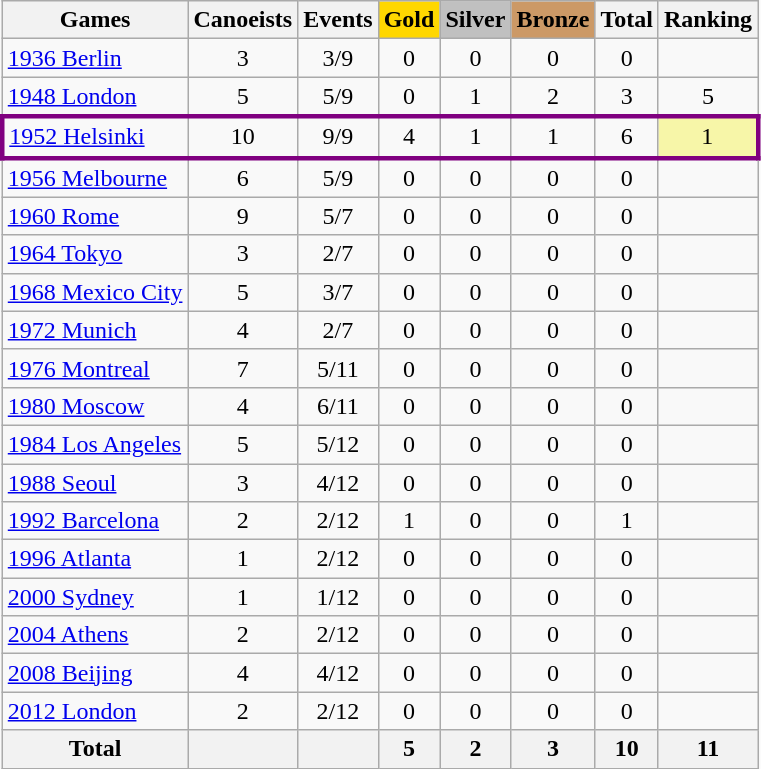<table class="wikitable sortable" style="text-align:center">
<tr>
<th>Games</th>
<th>Canoeists</th>
<th>Events</th>
<th style="background-color:gold;">Gold</th>
<th style="background-color:silver;">Silver</th>
<th style="background-color:#c96;">Bronze</th>
<th>Total</th>
<th>Ranking</th>
</tr>
<tr>
<td align=left><a href='#'>1936 Berlin</a></td>
<td>3</td>
<td>3/9</td>
<td>0</td>
<td>0</td>
<td>0</td>
<td>0</td>
<td></td>
</tr>
<tr>
<td align=left><a href='#'>1948 London</a></td>
<td>5</td>
<td>5/9</td>
<td>0</td>
<td>1</td>
<td>2</td>
<td>3</td>
<td>5</td>
</tr>
<tr align=center style="border: 3px solid purple">
<td align=left><a href='#'>1952 Helsinki</a></td>
<td>10</td>
<td>9/9</td>
<td>4</td>
<td>1</td>
<td>1</td>
<td>6</td>
<td bgcolor=F7F6A8>1</td>
</tr>
<tr>
<td align=left><a href='#'>1956 Melbourne</a></td>
<td>6</td>
<td>5/9</td>
<td>0</td>
<td>0</td>
<td>0</td>
<td>0</td>
<td></td>
</tr>
<tr>
<td align=left><a href='#'>1960 Rome</a></td>
<td>9</td>
<td>5/7</td>
<td>0</td>
<td>0</td>
<td>0</td>
<td>0</td>
<td></td>
</tr>
<tr>
<td align=left><a href='#'>1964 Tokyo</a></td>
<td>3</td>
<td>2/7</td>
<td>0</td>
<td>0</td>
<td>0</td>
<td>0</td>
<td></td>
</tr>
<tr>
<td align=left><a href='#'>1968 Mexico City</a></td>
<td>5</td>
<td>3/7</td>
<td>0</td>
<td>0</td>
<td>0</td>
<td>0</td>
<td></td>
</tr>
<tr>
<td align=left><a href='#'>1972 Munich</a></td>
<td>4</td>
<td>2/7</td>
<td>0</td>
<td>0</td>
<td>0</td>
<td>0</td>
<td></td>
</tr>
<tr>
<td align=left><a href='#'>1976 Montreal</a></td>
<td>7</td>
<td>5/11</td>
<td>0</td>
<td>0</td>
<td>0</td>
<td>0</td>
<td></td>
</tr>
<tr>
<td align=left><a href='#'>1980 Moscow</a></td>
<td>4</td>
<td>6/11</td>
<td>0</td>
<td>0</td>
<td>0</td>
<td>0</td>
<td></td>
</tr>
<tr>
<td align=left><a href='#'>1984 Los Angeles</a></td>
<td>5</td>
<td>5/12</td>
<td>0</td>
<td>0</td>
<td>0</td>
<td>0</td>
<td></td>
</tr>
<tr>
<td align=left><a href='#'>1988 Seoul</a></td>
<td>3</td>
<td>4/12</td>
<td>0</td>
<td>0</td>
<td>0</td>
<td>0</td>
<td></td>
</tr>
<tr>
<td align=left><a href='#'>1992 Barcelona</a></td>
<td>2</td>
<td>2/12</td>
<td>1</td>
<td>0</td>
<td>0</td>
<td>1</td>
<td></td>
</tr>
<tr>
<td align=left><a href='#'>1996 Atlanta</a></td>
<td>1</td>
<td>2/12</td>
<td>0</td>
<td>0</td>
<td>0</td>
<td>0</td>
<td></td>
</tr>
<tr>
<td align=left><a href='#'>2000 Sydney</a></td>
<td>1</td>
<td>1/12</td>
<td>0</td>
<td>0</td>
<td>0</td>
<td>0</td>
<td></td>
</tr>
<tr>
<td align=left><a href='#'>2004 Athens</a></td>
<td>2</td>
<td>2/12</td>
<td>0</td>
<td>0</td>
<td>0</td>
<td>0</td>
<td></td>
</tr>
<tr>
<td align=left><a href='#'>2008 Beijing</a></td>
<td>4</td>
<td>4/12</td>
<td>0</td>
<td>0</td>
<td>0</td>
<td>0</td>
<td></td>
</tr>
<tr>
<td align=left><a href='#'>2012 London</a></td>
<td>2</td>
<td>2/12</td>
<td>0</td>
<td>0</td>
<td>0</td>
<td>0</td>
<td></td>
</tr>
<tr>
<th>Total</th>
<th></th>
<th></th>
<th>5</th>
<th>2</th>
<th>3</th>
<th>10</th>
<th>11</th>
</tr>
</table>
